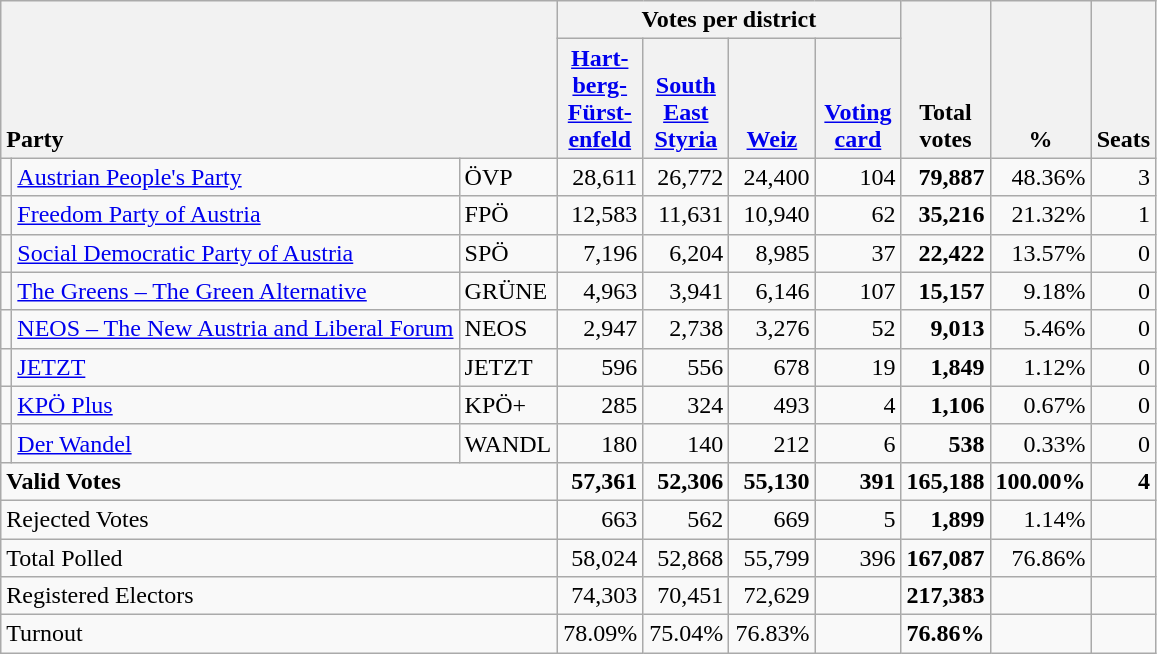<table class="wikitable" border="1" style="text-align:right;">
<tr>
<th style="text-align:left;" valign=bottom rowspan=2 colspan=3>Party</th>
<th colspan=4>Votes per district</th>
<th align=center valign=bottom rowspan=2 width="50">Total<br>votes</th>
<th align=center valign=bottom rowspan=2 width="50">%</th>
<th align=center valign=bottom rowspan=2>Seats</th>
</tr>
<tr>
<th align=center valign=bottom width="50"><a href='#'>Hart-<br>berg-<br>Fürst-<br>enfeld</a></th>
<th align=center valign=bottom width="50"><a href='#'>South<br>East<br>Styria</a></th>
<th align=center valign=bottom width="50"><a href='#'>Weiz</a></th>
<th align=center valign=bottom width="50"><a href='#'>Voting<br>card</a></th>
</tr>
<tr>
<td></td>
<td align=left><a href='#'>Austrian People's Party</a></td>
<td align=left>ÖVP</td>
<td>28,611</td>
<td>26,772</td>
<td>24,400</td>
<td>104</td>
<td><strong>79,887</strong></td>
<td>48.36%</td>
<td>3</td>
</tr>
<tr>
<td></td>
<td align=left><a href='#'>Freedom Party of Austria</a></td>
<td align=left>FPÖ</td>
<td>12,583</td>
<td>11,631</td>
<td>10,940</td>
<td>62</td>
<td><strong>35,216</strong></td>
<td>21.32%</td>
<td>1</td>
</tr>
<tr>
<td></td>
<td align=left><a href='#'>Social Democratic Party of Austria</a></td>
<td align=left>SPÖ</td>
<td>7,196</td>
<td>6,204</td>
<td>8,985</td>
<td>37</td>
<td><strong>22,422</strong></td>
<td>13.57%</td>
<td>0</td>
</tr>
<tr>
<td></td>
<td align=left><a href='#'>The Greens – The Green Alternative</a></td>
<td align=left>GRÜNE</td>
<td>4,963</td>
<td>3,941</td>
<td>6,146</td>
<td>107</td>
<td><strong>15,157</strong></td>
<td>9.18%</td>
<td>0</td>
</tr>
<tr>
<td></td>
<td align=left style="white-space: nowrap;"><a href='#'>NEOS – The New Austria and Liberal Forum</a></td>
<td align=left>NEOS</td>
<td>2,947</td>
<td>2,738</td>
<td>3,276</td>
<td>52</td>
<td><strong>9,013</strong></td>
<td>5.46%</td>
<td>0</td>
</tr>
<tr>
<td></td>
<td align=left><a href='#'>JETZT</a></td>
<td align=left>JETZT</td>
<td>596</td>
<td>556</td>
<td>678</td>
<td>19</td>
<td><strong>1,849</strong></td>
<td>1.12%</td>
<td>0</td>
</tr>
<tr>
<td></td>
<td align=left><a href='#'>KPÖ Plus</a></td>
<td align=left>KPÖ+</td>
<td>285</td>
<td>324</td>
<td>493</td>
<td>4</td>
<td><strong>1,106</strong></td>
<td>0.67%</td>
<td>0</td>
</tr>
<tr>
<td></td>
<td align=left><a href='#'>Der Wandel</a></td>
<td align=left>WANDL</td>
<td>180</td>
<td>140</td>
<td>212</td>
<td>6</td>
<td><strong>538</strong></td>
<td>0.33%</td>
<td>0</td>
</tr>
<tr style="font-weight:bold">
<td align=left colspan=3>Valid Votes</td>
<td>57,361</td>
<td>52,306</td>
<td>55,130</td>
<td>391</td>
<td>165,188</td>
<td>100.00%</td>
<td>4</td>
</tr>
<tr>
<td align=left colspan=3>Rejected Votes</td>
<td>663</td>
<td>562</td>
<td>669</td>
<td>5</td>
<td><strong>1,899</strong></td>
<td>1.14%</td>
<td></td>
</tr>
<tr>
<td align=left colspan=3>Total Polled</td>
<td>58,024</td>
<td>52,868</td>
<td>55,799</td>
<td>396</td>
<td><strong>167,087</strong></td>
<td>76.86%</td>
<td></td>
</tr>
<tr>
<td align=left colspan=3>Registered Electors</td>
<td>74,303</td>
<td>70,451</td>
<td>72,629</td>
<td></td>
<td><strong>217,383</strong></td>
<td></td>
<td></td>
</tr>
<tr>
<td align=left colspan=3>Turnout</td>
<td>78.09%</td>
<td>75.04%</td>
<td>76.83%</td>
<td></td>
<td><strong>76.86%</strong></td>
<td></td>
<td></td>
</tr>
</table>
